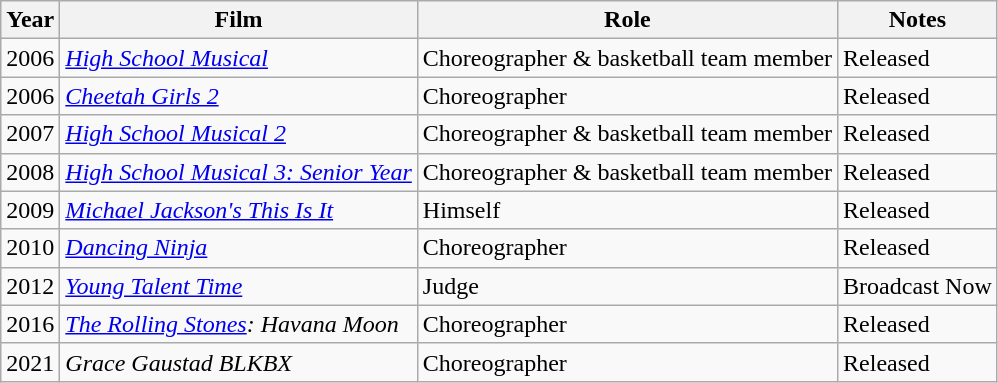<table class="wikitable">
<tr>
<th>Year</th>
<th>Film</th>
<th>Role</th>
<th>Notes</th>
</tr>
<tr>
<td>2006</td>
<td><em><a href='#'>High School Musical</a></em></td>
<td>Choreographer & basketball team member</td>
<td>Released</td>
</tr>
<tr>
<td>2006</td>
<td><em><a href='#'>Cheetah Girls 2</a></em></td>
<td>Choreographer</td>
<td>Released</td>
</tr>
<tr>
<td>2007</td>
<td><em><a href='#'>High School Musical 2</a></em></td>
<td>Choreographer & basketball team member</td>
<td>Released</td>
</tr>
<tr>
<td>2008</td>
<td><em><a href='#'>High School Musical 3: Senior Year</a></em></td>
<td>Choreographer & basketball team member</td>
<td>Released</td>
</tr>
<tr>
<td>2009</td>
<td><em><a href='#'>Michael Jackson's This Is It</a></em></td>
<td>Himself</td>
<td>Released</td>
</tr>
<tr>
<td>2010</td>
<td><em><a href='#'>Dancing Ninja</a></em></td>
<td>Choreographer</td>
<td>Released</td>
</tr>
<tr>
<td>2012</td>
<td><em><a href='#'>Young Talent Time</a></em></td>
<td>Judge</td>
<td>Broadcast Now</td>
</tr>
<tr>
<td>2016</td>
<td><em><a href='#'>The Rolling Stones</a>: Havana Moon</em></td>
<td>Choreographer</td>
<td>Released</td>
</tr>
<tr>
<td>2021</td>
<td><em>Grace Gaustad BLKBX</em></td>
<td>Choreographer</td>
<td>Released</td>
</tr>
</table>
